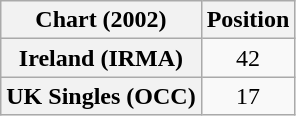<table class="wikitable plainrowheaders" style="text-align:center">
<tr>
<th>Chart (2002)</th>
<th>Position</th>
</tr>
<tr>
<th scope="row">Ireland (IRMA)</th>
<td>42</td>
</tr>
<tr>
<th scope="row">UK Singles (OCC)</th>
<td>17</td>
</tr>
</table>
